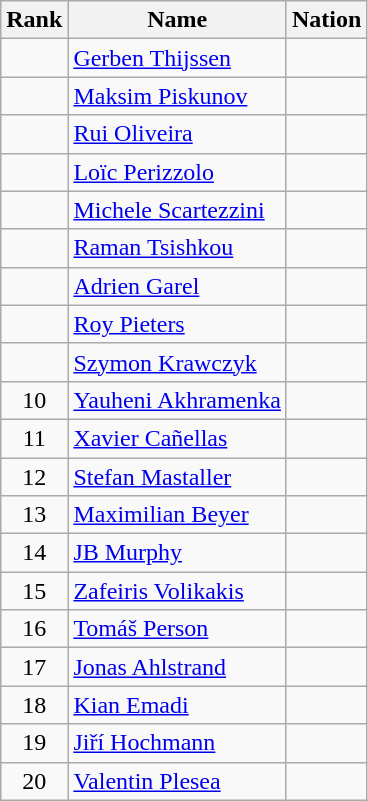<table class="wikitable sortable" style="text-align:center">
<tr>
<th>Rank</th>
<th>Name</th>
<th>Nation</th>
</tr>
<tr>
<td></td>
<td align=left><a href='#'>Gerben Thijssen</a></td>
<td align=left></td>
</tr>
<tr>
<td></td>
<td align=left><a href='#'>Maksim Piskunov</a></td>
<td align=left></td>
</tr>
<tr>
<td></td>
<td align=left><a href='#'>Rui Oliveira</a></td>
<td align=left></td>
</tr>
<tr>
<td></td>
<td align=left><a href='#'>Loïc Perizzolo</a></td>
<td align=left></td>
</tr>
<tr>
<td></td>
<td align=left><a href='#'>Michele Scartezzini</a></td>
<td align=left></td>
</tr>
<tr>
<td></td>
<td align=left><a href='#'>Raman Tsishkou</a></td>
<td align=left></td>
</tr>
<tr>
<td></td>
<td align=left><a href='#'>Adrien Garel</a></td>
<td align=left></td>
</tr>
<tr>
<td></td>
<td align=left><a href='#'>Roy Pieters</a></td>
<td align=left></td>
</tr>
<tr>
<td></td>
<td align=left><a href='#'>Szymon Krawczyk</a></td>
<td align=left></td>
</tr>
<tr>
<td>10</td>
<td align=left><a href='#'>Yauheni Akhramenka</a></td>
<td align=left></td>
</tr>
<tr>
<td>11</td>
<td align=left><a href='#'>Xavier Cañellas</a></td>
<td align=left></td>
</tr>
<tr>
<td>12</td>
<td align=left><a href='#'>Stefan Mastaller</a></td>
<td align=left></td>
</tr>
<tr>
<td>13</td>
<td align=left><a href='#'>Maximilian Beyer</a></td>
<td align=left></td>
</tr>
<tr>
<td>14</td>
<td align=left><a href='#'>JB Murphy</a></td>
<td align=left></td>
</tr>
<tr>
<td>15</td>
<td align=left><a href='#'>Zafeiris Volikakis</a></td>
<td align=left></td>
</tr>
<tr>
<td>16</td>
<td align=left><a href='#'>Tomáš Person</a></td>
<td align=left></td>
</tr>
<tr>
<td>17</td>
<td align=left><a href='#'>Jonas Ahlstrand</a></td>
<td align=left></td>
</tr>
<tr>
<td>18</td>
<td align=left><a href='#'>Kian Emadi</a></td>
<td align=left></td>
</tr>
<tr>
<td>19</td>
<td align=left><a href='#'>Jiří Hochmann</a></td>
<td align=left></td>
</tr>
<tr>
<td>20</td>
<td align=left><a href='#'>Valentin Plesea</a></td>
<td align=left></td>
</tr>
</table>
